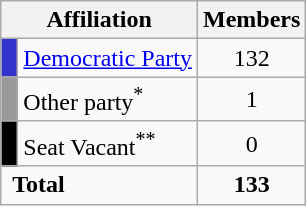<table class=wikitable>
<tr>
<th colspan=2 align=center valign=bottom bgcolor="lightgray">Affiliation</th>
<th valign=bottom bgcolor="lightgray">Members</th>
</tr>
<tr>
<td bgcolor="#3333CC"> </td>
<td><a href='#'>Democratic Party</a></td>
<td align=center>132</td>
</tr>
<tr>
<td bgcolor="#999999"> </td>
<td>Other party<sup>*</sup></td>
<td align="center">1</td>
</tr>
<tr>
<td bgcolor="black"> </td>
<td>Seat Vacant<sup>**</sup></td>
<td align="center">0</td>
</tr>
<tr>
<td colspan="2"> <strong>Total</strong></td>
<td align="center"><strong>133</strong></td>
</tr>
</table>
